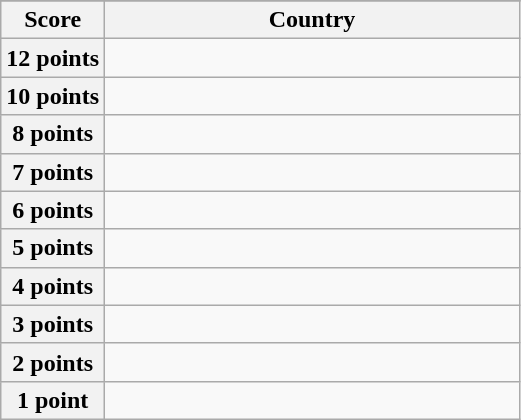<table class="wikitable">
<tr>
</tr>
<tr>
<th scope="col" width="20%">Score</th>
<th scope="col">Country</th>
</tr>
<tr>
<th scope="row">12 points</th>
<td></td>
</tr>
<tr>
<th scope="row">10 points</th>
<td></td>
</tr>
<tr>
<th scope="row">8 points</th>
<td></td>
</tr>
<tr>
<th scope="row">7 points</th>
<td></td>
</tr>
<tr>
<th scope="row">6 points</th>
<td></td>
</tr>
<tr>
<th scope="row">5 points</th>
<td></td>
</tr>
<tr>
<th scope="row">4 points</th>
<td></td>
</tr>
<tr>
<th scope="row">3 points</th>
<td></td>
</tr>
<tr>
<th scope="row">2 points</th>
<td></td>
</tr>
<tr>
<th scope="row">1 point</th>
<td></td>
</tr>
</table>
